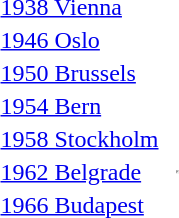<table>
<tr>
<td><a href='#'>1938 Vienna</a><br></td>
<td></td>
<td></td>
<td></td>
</tr>
<tr>
<td><a href='#'>1946 Oslo</a><br></td>
<td></td>
<td></td>
<td></td>
</tr>
<tr>
<td><a href='#'>1950 Brussels</a><br></td>
<td></td>
<td></td>
<td></td>
</tr>
<tr>
<td><a href='#'>1954 Bern</a><br></td>
<td></td>
<td></td>
<td></td>
</tr>
<tr>
<td><a href='#'>1958 Stockholm</a><br></td>
<td></td>
<td></td>
<td></td>
</tr>
<tr>
<td><a href='#'>1962 Belgrade</a><br></td>
<td></td>
<td></td>
<td><hr></td>
</tr>
<tr>
<td><a href='#'>1966 Budapest</a><br></td>
<td></td>
<td></td>
<td></td>
</tr>
</table>
